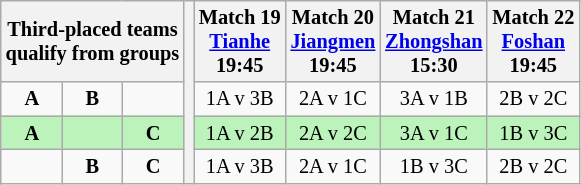<table class="wikitable" style="text-align:center; font-size:85%">
<tr>
<th colspan="3">Third-placed teams<br>qualify from groups</th>
<th rowspan="4"></th>
<th>Match 19<br><a href='#'>Tianhe</a><br>19:45</th>
<th>Match 20<br><a href='#'>Jiangmen</a><br>19:45</th>
<th>Match 21<br><a href='#'>Zhongshan</a><br>15:30</th>
<th>Match 22<br><a href='#'>Foshan</a><br>19:45</th>
</tr>
<tr>
<td><strong>A</strong></td>
<td><strong>B</strong></td>
<td></td>
<td>1A v 3B</td>
<td>2A v 1C</td>
<td>3A v 1B</td>
<td>2B v 2C</td>
</tr>
<tr style="background:#BBF3BB">
<td><strong>A</strong></td>
<td></td>
<td><strong>C</strong></td>
<td>1A v 2B</td>
<td>2A v 2C</td>
<td>3A v 1C</td>
<td>1B v 3C</td>
</tr>
<tr>
<td></td>
<td><strong>B</strong></td>
<td><strong>C</strong></td>
<td>1A v 3B</td>
<td>2A v 1C</td>
<td>1B v 3C</td>
<td>2B v 2C</td>
</tr>
</table>
